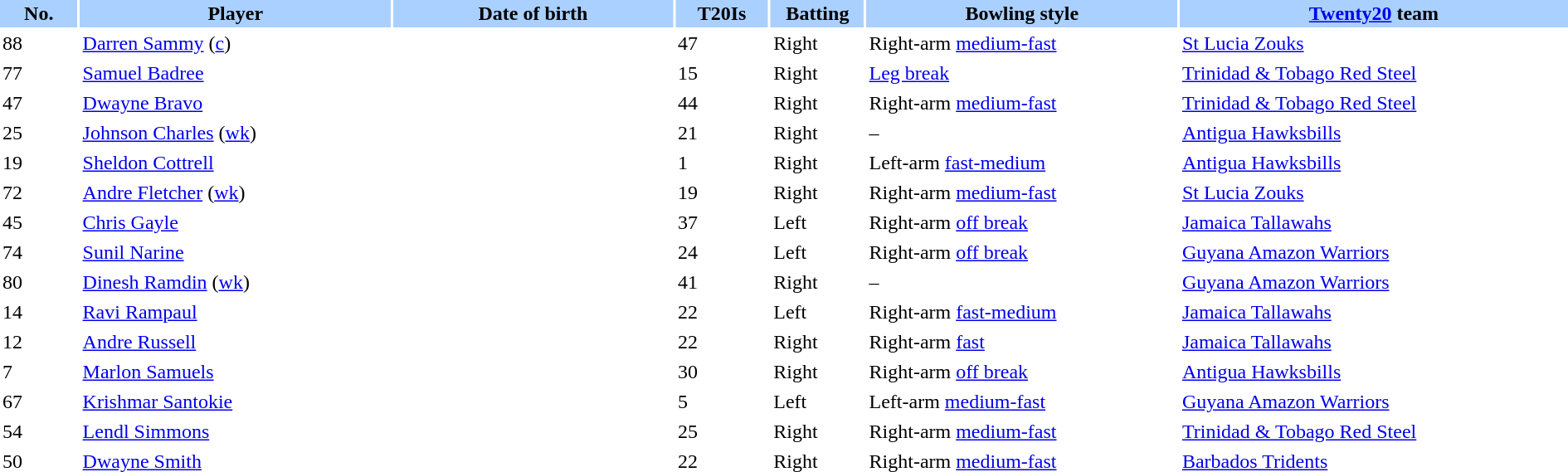<table border="0" cellspacing="2" cellpadding="2" style="width:100%;">
<tr style="background:#aad0ff;">
<th scope="col" width="5%">No.</th>
<th scope="col" width="20%">Player</th>
<th scope="col" width="18%">Date of birth</th>
<th scope="col" width="6%">T20Is</th>
<th scope="col" width="6%">Batting</th>
<th scope="col" width="20%">Bowling style</th>
<th scope="col" width="25%"><a href='#'>Twenty20</a> team</th>
</tr>
<tr>
<td>88</td>
<td><a href='#'>Darren Sammy</a> (<a href='#'>c</a>)</td>
<td></td>
<td>47</td>
<td>Right</td>
<td>Right-arm <a href='#'>medium-fast</a></td>
<td> <a href='#'>St Lucia Zouks</a></td>
</tr>
<tr>
<td>77</td>
<td><a href='#'>Samuel Badree</a></td>
<td></td>
<td>15</td>
<td>Right</td>
<td><a href='#'>Leg break</a></td>
<td> <a href='#'>Trinidad & Tobago Red Steel</a></td>
</tr>
<tr>
<td>47</td>
<td><a href='#'>Dwayne Bravo</a></td>
<td></td>
<td>44</td>
<td>Right</td>
<td>Right-arm <a href='#'>medium-fast</a></td>
<td> <a href='#'>Trinidad & Tobago Red Steel</a></td>
</tr>
<tr>
<td>25</td>
<td><a href='#'>Johnson Charles</a> (<a href='#'>wk</a>)</td>
<td></td>
<td>21</td>
<td>Right</td>
<td>–</td>
<td> <a href='#'>Antigua Hawksbills</a></td>
</tr>
<tr>
<td>19</td>
<td><a href='#'>Sheldon Cottrell</a></td>
<td></td>
<td>1</td>
<td>Right</td>
<td>Left-arm <a href='#'>fast-medium</a></td>
<td> <a href='#'>Antigua Hawksbills</a></td>
</tr>
<tr>
<td>72</td>
<td><a href='#'>Andre Fletcher</a> (<a href='#'>wk</a>)</td>
<td></td>
<td>19</td>
<td>Right</td>
<td>Right-arm <a href='#'>medium-fast</a></td>
<td> <a href='#'>St Lucia Zouks</a></td>
</tr>
<tr>
<td>45</td>
<td><a href='#'>Chris Gayle</a></td>
<td></td>
<td>37</td>
<td>Left</td>
<td>Right-arm <a href='#'>off break</a></td>
<td> <a href='#'>Jamaica Tallawahs</a></td>
</tr>
<tr>
<td>74</td>
<td><a href='#'>Sunil Narine</a></td>
<td></td>
<td>24</td>
<td>Left</td>
<td>Right-arm <a href='#'>off break</a></td>
<td> <a href='#'>Guyana Amazon Warriors</a></td>
</tr>
<tr>
<td>80</td>
<td><a href='#'>Dinesh Ramdin</a> (<a href='#'>wk</a>)</td>
<td></td>
<td>41</td>
<td>Right</td>
<td>–</td>
<td> <a href='#'>Guyana Amazon Warriors</a></td>
</tr>
<tr>
<td>14</td>
<td><a href='#'>Ravi Rampaul</a></td>
<td></td>
<td>22</td>
<td>Left</td>
<td>Right-arm <a href='#'>fast-medium</a></td>
<td> <a href='#'>Jamaica Tallawahs</a></td>
</tr>
<tr>
<td>12</td>
<td><a href='#'>Andre Russell</a></td>
<td></td>
<td>22</td>
<td>Right</td>
<td>Right-arm <a href='#'>fast</a></td>
<td> <a href='#'>Jamaica Tallawahs</a></td>
</tr>
<tr>
<td>7</td>
<td><a href='#'>Marlon Samuels</a></td>
<td></td>
<td>30</td>
<td>Right</td>
<td>Right-arm <a href='#'>off break</a></td>
<td> <a href='#'>Antigua Hawksbills</a></td>
</tr>
<tr>
<td>67</td>
<td><a href='#'>Krishmar Santokie</a></td>
<td></td>
<td>5</td>
<td>Left</td>
<td>Left-arm <a href='#'>medium-fast</a></td>
<td> <a href='#'>Guyana Amazon Warriors</a></td>
</tr>
<tr>
<td>54</td>
<td><a href='#'>Lendl Simmons</a></td>
<td></td>
<td>25</td>
<td>Right</td>
<td>Right-arm <a href='#'>medium-fast</a></td>
<td> <a href='#'>Trinidad & Tobago Red Steel</a></td>
</tr>
<tr>
<td>50</td>
<td><a href='#'>Dwayne Smith</a></td>
<td></td>
<td>22</td>
<td>Right</td>
<td>Right-arm <a href='#'>medium-fast</a></td>
<td> <a href='#'>Barbados Tridents</a></td>
</tr>
</table>
